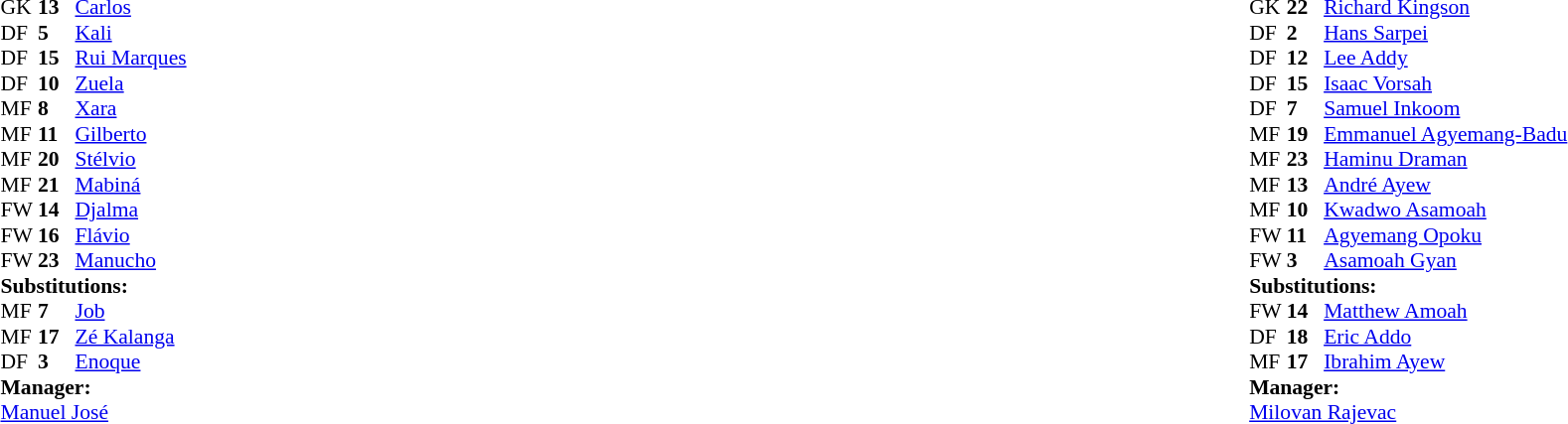<table width="100%">
<tr>
<td valign="top" width="50%"><br><table style="font-size: 90%" cellspacing="0" cellpadding="0">
<tr>
<th width="25"></th>
<th width="25"></th>
</tr>
<tr>
<td>GK</td>
<td><strong>13</strong></td>
<td><a href='#'>Carlos</a></td>
</tr>
<tr>
<td>DF</td>
<td><strong>5</strong></td>
<td><a href='#'>Kali</a></td>
</tr>
<tr>
<td>DF</td>
<td><strong>15</strong></td>
<td><a href='#'>Rui Marques</a></td>
</tr>
<tr>
<td>DF</td>
<td><strong>10</strong></td>
<td><a href='#'>Zuela</a></td>
<td></td>
<td></td>
</tr>
<tr>
<td>MF</td>
<td><strong>8</strong></td>
<td><a href='#'>Xara</a></td>
</tr>
<tr>
<td>MF</td>
<td><strong>11</strong></td>
<td><a href='#'>Gilberto</a></td>
<td></td>
<td></td>
</tr>
<tr>
<td>MF</td>
<td><strong>20</strong></td>
<td><a href='#'>Stélvio</a></td>
<td></td>
<td></td>
</tr>
<tr>
<td>MF</td>
<td><strong>21</strong></td>
<td><a href='#'>Mabiná</a></td>
<td></td>
</tr>
<tr>
<td>FW</td>
<td><strong>14</strong></td>
<td><a href='#'>Djalma</a></td>
</tr>
<tr>
<td>FW</td>
<td><strong>16</strong></td>
<td><a href='#'>Flávio</a></td>
</tr>
<tr>
<td>FW</td>
<td><strong>23</strong></td>
<td><a href='#'>Manucho</a></td>
</tr>
<tr>
<td colspan=3><strong>Substitutions:</strong></td>
</tr>
<tr>
<td>MF</td>
<td><strong>7</strong></td>
<td><a href='#'>Job</a></td>
<td></td>
<td></td>
</tr>
<tr>
<td>MF</td>
<td><strong>17</strong></td>
<td><a href='#'>Zé Kalanga</a></td>
<td></td>
<td></td>
</tr>
<tr>
<td>DF</td>
<td><strong>3</strong></td>
<td><a href='#'>Enoque</a></td>
<td></td>
<td></td>
</tr>
<tr>
<td colspan=3><strong>Manager:</strong></td>
</tr>
<tr>
<td colspan=3> <a href='#'>Manuel José</a></td>
</tr>
</table>
</td>
<td valign="top" width="50%"><br><table style="font-size: 90%" cellspacing="0" cellpadding="0" align="center">
<tr>
<th width=25></th>
<th width=25></th>
</tr>
<tr>
<td>GK</td>
<td><strong>22</strong></td>
<td><a href='#'>Richard Kingson</a></td>
</tr>
<tr>
<td>DF</td>
<td><strong>2</strong></td>
<td><a href='#'>Hans Sarpei</a></td>
</tr>
<tr>
<td>DF</td>
<td><strong>12</strong></td>
<td><a href='#'>Lee Addy</a></td>
</tr>
<tr>
<td>DF</td>
<td><strong>15</strong></td>
<td><a href='#'>Isaac Vorsah</a></td>
</tr>
<tr>
<td>DF</td>
<td><strong>7</strong></td>
<td><a href='#'>Samuel Inkoom</a></td>
</tr>
<tr>
<td>MF</td>
<td><strong>19</strong></td>
<td><a href='#'>Emmanuel Agyemang-Badu</a></td>
</tr>
<tr>
<td>MF</td>
<td><strong>23</strong></td>
<td><a href='#'>Haminu Draman</a></td>
<td></td>
<td></td>
</tr>
<tr>
<td>MF</td>
<td><strong>13</strong></td>
<td><a href='#'>André Ayew</a></td>
<td></td>
<td></td>
</tr>
<tr>
<td>MF</td>
<td><strong>10</strong></td>
<td><a href='#'>Kwadwo Asamoah</a></td>
</tr>
<tr>
<td>FW</td>
<td><strong>11</strong></td>
<td><a href='#'>Agyemang Opoku</a></td>
<td></td>
</tr>
<tr>
<td>FW</td>
<td><strong>3</strong></td>
<td><a href='#'>Asamoah Gyan</a></td>
<td></td>
<td></td>
</tr>
<tr>
<td colspan=3><strong>Substitutions:</strong></td>
</tr>
<tr>
<td>FW</td>
<td><strong>14</strong></td>
<td><a href='#'>Matthew Amoah</a></td>
<td></td>
<td></td>
</tr>
<tr>
<td>DF</td>
<td><strong>18</strong></td>
<td><a href='#'>Eric Addo</a></td>
<td></td>
<td></td>
</tr>
<tr>
<td>MF</td>
<td><strong>17</strong></td>
<td><a href='#'>Ibrahim Ayew</a></td>
<td></td>
<td></td>
</tr>
<tr>
<td colspan=3><strong>Manager:</strong></td>
</tr>
<tr>
<td colspan=4> <a href='#'>Milovan Rajevac</a></td>
</tr>
</table>
</td>
</tr>
</table>
